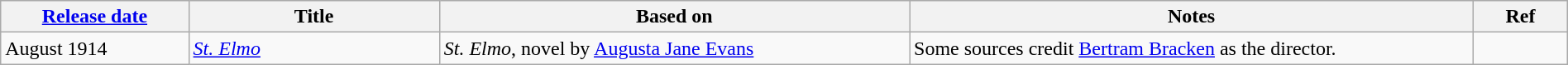<table class="wikitable" style="width: 100%; margin-right: 0;">
<tr>
<th width="12%"><a href='#'>Release date</a></th>
<th width="16%">Title</th>
<th width="30%">Based on</th>
<th width="36%">Notes</th>
<th width="6%">Ref</th>
</tr>
<tr>
<td>August 1914</td>
<td><em><a href='#'>St. Elmo</a></em></td>
<td><em>St. Elmo</em>, novel by <a href='#'>Augusta Jane Evans</a></td>
<td>Some sources credit <a href='#'>Bertram Bracken</a> as the director.</td>
<td></td>
</tr>
</table>
